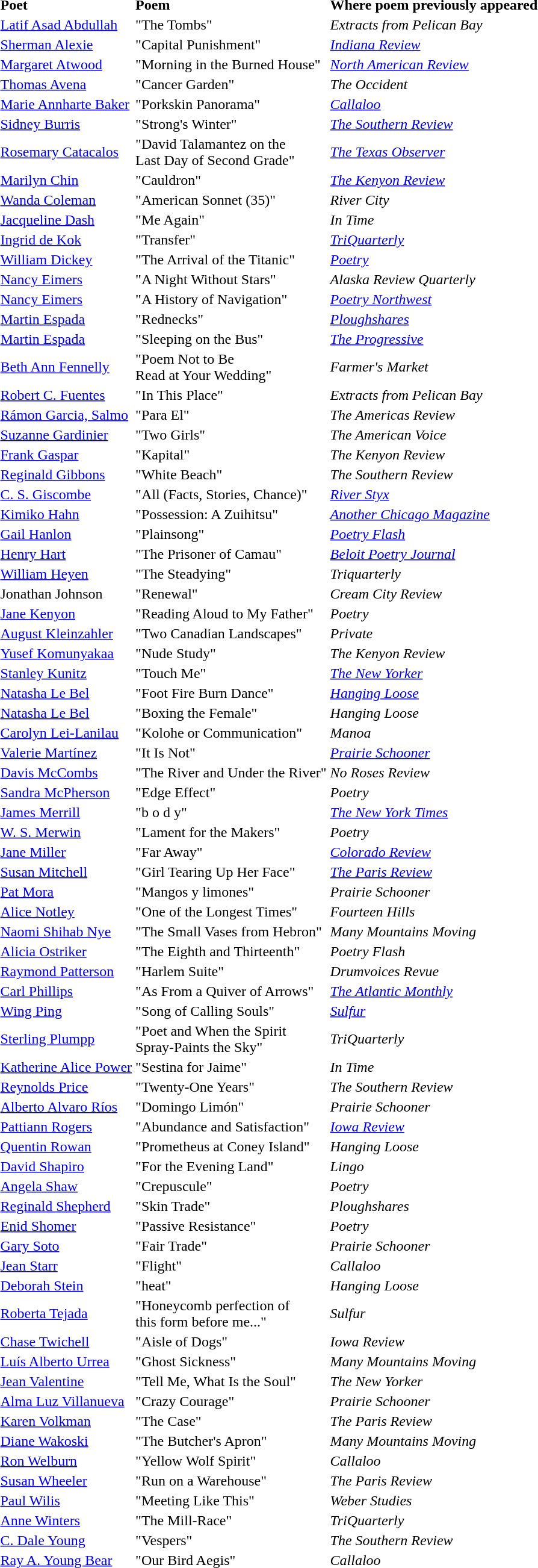<table>
<tr>
<td><strong>Poet</strong></td>
<td><strong>Poem</strong></td>
<td><strong>Where poem previously appeared</strong></td>
</tr>
<tr>
<td><a href='#'>Latif Asad Abdullah</a></td>
<td>"The Tombs"</td>
<td><em>Extracts from Pelican Bay</em></td>
</tr>
<tr>
<td><a href='#'>Sherman Alexie</a></td>
<td>"Capital Punishment"</td>
<td><em><a href='#'>Indiana Review</a></em></td>
</tr>
<tr>
<td><a href='#'>Margaret Atwood</a></td>
<td>"Morning in the Burned House"</td>
<td><em><a href='#'>North American Review</a></em></td>
</tr>
<tr>
<td><a href='#'>Thomas Avena</a></td>
<td>"Cancer Garden"</td>
<td><em>The Occident</em></td>
</tr>
<tr>
<td><a href='#'>Marie Annharte Baker</a></td>
<td>"Porkskin Panorama"</td>
<td><em><a href='#'>Callaloo</a></em></td>
</tr>
<tr>
<td><a href='#'>Sidney Burris</a></td>
<td>"Strong's Winter"</td>
<td><em><a href='#'>The Southern Review</a></em></td>
</tr>
<tr>
<td><a href='#'>Rosemary Catacalos</a></td>
<td>"David Talamantez on the<br> Last Day of Second Grade"</td>
<td><em><a href='#'>The Texas Observer</a></em></td>
</tr>
<tr>
<td><a href='#'>Marilyn Chin</a></td>
<td>"Cauldron"</td>
<td><em><a href='#'>The Kenyon Review</a></em></td>
</tr>
<tr>
<td><a href='#'>Wanda Coleman</a></td>
<td>"American Sonnet (35)"</td>
<td><em>River City</em></td>
</tr>
<tr>
<td><a href='#'>Jacqueline Dash</a></td>
<td>"Me Again"</td>
<td><em>In Time</em></td>
</tr>
<tr>
<td><a href='#'>Ingrid de Kok</a></td>
<td>"Transfer"</td>
<td><em><a href='#'>TriQuarterly</a></em></td>
</tr>
<tr>
<td><a href='#'>William Dickey</a></td>
<td>"The Arrival of the Titanic"</td>
<td><em><a href='#'>Poetry</a></em></td>
</tr>
<tr>
<td><a href='#'>Nancy Eimers</a></td>
<td>"A Night Without Stars"</td>
<td><em>Alaska Review Quarterly</em></td>
</tr>
<tr>
<td><a href='#'>Nancy Eimers</a></td>
<td>"A History of Navigation"</td>
<td><em><a href='#'>Poetry Northwest</a></em></td>
</tr>
<tr>
<td><a href='#'>Martin Espada</a></td>
<td>"Rednecks"</td>
<td><em><a href='#'>Ploughshares</a></em></td>
</tr>
<tr>
<td><a href='#'>Martin Espada</a></td>
<td>"Sleeping on the Bus"</td>
<td><em><a href='#'>The Progressive</a></em></td>
</tr>
<tr>
<td><a href='#'>Beth Ann Fennelly</a></td>
<td>"Poem Not to Be<br> Read at Your Wedding"</td>
<td><em>Farmer's Market</em></td>
</tr>
<tr>
<td><a href='#'>Robert C. Fuentes</a></td>
<td>"In This Place"</td>
<td><em>Extracts from Pelican Bay</em></td>
</tr>
<tr>
<td><a href='#'>Rámon Garcia, Salmo</a></td>
<td>"Para El"</td>
<td><em>The Americas Review</em></td>
</tr>
<tr>
<td><a href='#'>Suzanne Gardinier</a></td>
<td>"Two Girls"</td>
<td><em>The American Voice</em></td>
</tr>
<tr>
<td><a href='#'>Frank Gaspar</a></td>
<td>"Kapital"</td>
<td><em>The Kenyon Review</em></td>
</tr>
<tr>
<td><a href='#'>Reginald Gibbons</a></td>
<td>"White Beach"</td>
<td><em>The Southern Review</em></td>
</tr>
<tr>
<td><a href='#'>C. S. Giscombe</a></td>
<td>"All (Facts, Stories, Chance)"</td>
<td><em><a href='#'>River Styx</a></em></td>
</tr>
<tr>
<td><a href='#'>Kimiko Hahn</a></td>
<td>"Possession: A Zuihitsu"</td>
<td><em><a href='#'>Another Chicago Magazine</a></em></td>
</tr>
<tr>
<td><a href='#'>Gail Hanlon</a></td>
<td>"Plainsong"</td>
<td><em><a href='#'>Poetry Flash</a></em></td>
</tr>
<tr>
<td><a href='#'>Henry Hart</a></td>
<td>"The Prisoner of Camau"</td>
<td><em><a href='#'>Beloit Poetry Journal</a></em></td>
</tr>
<tr>
<td><a href='#'>William Heyen</a></td>
<td>"The Steadying"</td>
<td><em>Triquarterly</em></td>
</tr>
<tr>
<td>Jonathan Johnson</td>
<td>"Renewal"</td>
<td><em>Cream City Review</em></td>
</tr>
<tr>
<td><a href='#'>Jane Kenyon</a></td>
<td>"Reading Aloud to My Father"</td>
<td><em>Poetry</em></td>
</tr>
<tr>
<td><a href='#'>August Kleinzahler</a></td>
<td>"Two Canadian Landscapes"</td>
<td><em>Private</em></td>
</tr>
<tr>
<td><a href='#'>Yusef Komunyakaa</a></td>
<td>"Nude Study"</td>
<td><em>The Kenyon Review</em></td>
</tr>
<tr>
<td><a href='#'>Stanley Kunitz</a></td>
<td>"Touch Me"</td>
<td><em><a href='#'>The New Yorker</a></em></td>
</tr>
<tr>
<td><a href='#'>Natasha Le Bel</a></td>
<td>"Foot Fire Burn Dance"</td>
<td><em><a href='#'>Hanging Loose</a></em></td>
</tr>
<tr>
<td><a href='#'>Natasha Le Bel</a></td>
<td>"Boxing the Female"</td>
<td><em>Hanging Loose</em></td>
</tr>
<tr>
<td><a href='#'>Carolyn Lei-Lanilau</a></td>
<td>"Kolohe or Communication"</td>
<td><em>Manoa</em></td>
</tr>
<tr>
<td><a href='#'>Valerie Martínez</a></td>
<td>"It Is Not"</td>
<td><em><a href='#'>Prairie Schooner</a></em></td>
</tr>
<tr>
<td><a href='#'>Davis McCombs</a></td>
<td>"The River and Under the River"</td>
<td><em>No Roses Review</em></td>
</tr>
<tr>
<td><a href='#'>Sandra McPherson</a></td>
<td>"Edge Effect"</td>
<td><em>Poetry</em></td>
</tr>
<tr>
<td><a href='#'>James Merrill</a></td>
<td>"b o d y"</td>
<td><em><a href='#'>The New York Times</a></em></td>
</tr>
<tr>
<td><a href='#'>W. S. Merwin</a></td>
<td>"Lament for the Makers"</td>
<td><em>Poetry</em></td>
</tr>
<tr>
<td><a href='#'>Jane Miller</a></td>
<td>"Far Away"</td>
<td><em><a href='#'>Colorado Review</a></em></td>
</tr>
<tr>
<td><a href='#'>Susan Mitchell</a></td>
<td>"Girl Tearing Up Her Face"</td>
<td><em><a href='#'>The Paris Review</a></em></td>
</tr>
<tr>
<td><a href='#'>Pat Mora</a></td>
<td>"Mangos y limones"</td>
<td><em>Prairie Schooner</em></td>
</tr>
<tr>
<td><a href='#'>Alice Notley</a></td>
<td>"One of the Longest Times"</td>
<td><em>Fourteen Hills</em></td>
</tr>
<tr>
<td><a href='#'>Naomi Shihab Nye</a></td>
<td>"The Small Vases from Hebron"</td>
<td><em>Many Mountains Moving</em></td>
</tr>
<tr>
<td><a href='#'>Alicia Ostriker</a></td>
<td>"The Eighth and Thirteenth"</td>
<td><em>Poetry Flash</em></td>
</tr>
<tr>
<td><a href='#'>Raymond Patterson</a></td>
<td>"Harlem Suite"</td>
<td><em>Drumvoices Revue</em></td>
</tr>
<tr>
<td><a href='#'>Carl Phillips</a></td>
<td>"As From a Quiver of Arrows"</td>
<td><em><a href='#'>The Atlantic Monthly</a></em></td>
</tr>
<tr>
<td><a href='#'>Wing Ping</a></td>
<td>"Song of Calling Souls"</td>
<td><em><a href='#'>Sulfur</a></em></td>
</tr>
<tr>
<td><a href='#'>Sterling Plumpp</a></td>
<td>"Poet and When the Spirit<br> Spray-Paints the Sky"</td>
<td><em>TriQuarterly</em></td>
</tr>
<tr>
<td><a href='#'>Katherine Alice Power</a></td>
<td>"Sestina for Jaime"</td>
<td><em>In Time</em></td>
</tr>
<tr>
<td><a href='#'>Reynolds Price</a></td>
<td>"Twenty-One Years"</td>
<td><em>The Southern Review</em></td>
</tr>
<tr>
<td><a href='#'>Alberto Alvaro Ríos</a></td>
<td>"Domingo Limón"</td>
<td><em>Prairie Schooner</em></td>
</tr>
<tr>
<td><a href='#'>Pattiann Rogers</a></td>
<td>"Abundance and Satisfaction"</td>
<td><em><a href='#'>Iowa Review</a></em></td>
</tr>
<tr>
<td><a href='#'>Quentin Rowan</a></td>
<td>"Prometheus at Coney Island"</td>
<td><em>Hanging Loose</em></td>
</tr>
<tr>
<td><a href='#'>David Shapiro</a></td>
<td>"For the Evening Land"</td>
<td><em>Lingo</em></td>
</tr>
<tr>
<td><a href='#'>Angela Shaw</a></td>
<td>"Crepuscule"</td>
<td><em>Poetry</em></td>
</tr>
<tr>
<td><a href='#'>Reginald Shepherd</a></td>
<td>"Skin Trade"</td>
<td><em>Ploughshares</em></td>
</tr>
<tr>
<td><a href='#'>Enid Shomer</a></td>
<td>"Passive Resistance"</td>
<td><em>Poetry</em></td>
</tr>
<tr>
<td><a href='#'>Gary Soto</a></td>
<td>"Fair Trade"</td>
<td><em>Prairie Schooner</em></td>
</tr>
<tr>
<td><a href='#'>Jean Starr</a></td>
<td>"Flight"</td>
<td><em>Callaloo</em></td>
</tr>
<tr>
<td><a href='#'>Deborah Stein</a></td>
<td>"heat"</td>
<td><em>Hanging Loose</em></td>
</tr>
<tr>
<td><a href='#'>Roberta Tejada</a></td>
<td>"Honeycomb perfection of<br> this form before me..."</td>
<td><em>Sulfur</em></td>
</tr>
<tr>
<td><a href='#'>Chase Twichell</a></td>
<td>"Aisle of Dogs"</td>
<td><em>Iowa Review</em></td>
</tr>
<tr>
<td><a href='#'>Luís Alberto Urrea</a></td>
<td>"Ghost Sickness"</td>
<td><em>Many Mountains Moving</em></td>
</tr>
<tr>
<td><a href='#'>Jean Valentine</a></td>
<td>"Tell Me, What Is the Soul"</td>
<td><em>The New Yorker</em></td>
</tr>
<tr>
<td><a href='#'>Alma Luz Villanueva</a></td>
<td>"Crazy Courage"</td>
<td><em>Prairie Schooner</em></td>
</tr>
<tr>
<td><a href='#'>Karen Volkman</a></td>
<td>"The Case"</td>
<td><em>The Paris Review</em></td>
</tr>
<tr>
<td><a href='#'>Diane Wakoski</a></td>
<td>"The Butcher's Apron"</td>
<td><em>Many Mountains Moving</em></td>
</tr>
<tr>
<td><a href='#'>Ron Welburn</a></td>
<td>"Yellow Wolf Spirit"</td>
<td><em>Callaloo</em></td>
</tr>
<tr>
<td><a href='#'>Susan Wheeler</a></td>
<td>"Run on a Warehouse"</td>
<td><em>The Paris Review</em></td>
</tr>
<tr>
<td><a href='#'>Paul Wilis</a></td>
<td>"Meeting Like This"</td>
<td><em>Weber Studies</em></td>
</tr>
<tr>
<td><a href='#'>Anne Winters</a></td>
<td>"The Mill-Race"</td>
<td><em>TriQuarterly</em></td>
</tr>
<tr>
<td><a href='#'>C. Dale Young</a></td>
<td>"Vespers"</td>
<td><em>The Southern Review</em></td>
</tr>
<tr>
<td><a href='#'>Ray A. Young Bear</a></td>
<td>"Our Bird Aegis"</td>
<td><em>Callaloo</em></td>
</tr>
<tr>
</tr>
</table>
